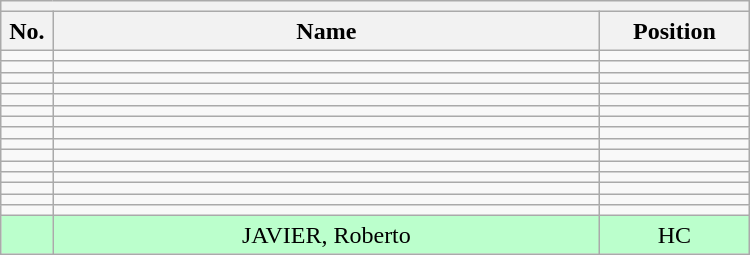<table class="wikitable mw-collapsible mw-collapsed" style="text-align:center; width:500px; border:none">
<tr>
<th style="text-align:left" colspan="3"></th>
</tr>
<tr>
<th style="width:7%">No.</th>
<th>Name</th>
<th style="width:20%">Position</th>
</tr>
<tr>
<td></td>
<td></td>
<td></td>
</tr>
<tr>
<td></td>
<td></td>
<td></td>
</tr>
<tr>
<td></td>
<td></td>
<td></td>
</tr>
<tr>
<td></td>
<td></td>
<td></td>
</tr>
<tr>
<td></td>
<td></td>
<td></td>
</tr>
<tr>
<td></td>
<td></td>
<td></td>
</tr>
<tr>
<td></td>
<td></td>
<td></td>
</tr>
<tr>
<td></td>
<td></td>
<td></td>
</tr>
<tr>
<td></td>
<td></td>
<td></td>
</tr>
<tr>
<td></td>
<td></td>
<td></td>
</tr>
<tr>
<td></td>
<td></td>
<td></td>
</tr>
<tr>
<td></td>
<td></td>
<td></td>
</tr>
<tr>
<td></td>
<td></td>
<td></td>
</tr>
<tr>
<td></td>
<td></td>
<td></td>
</tr>
<tr>
<td></td>
<td></td>
<td></td>
</tr>
<tr bgcolor=#BBFFCC>
<td></td>
<td>JAVIER, Roberto</td>
<td>HC</td>
</tr>
</table>
